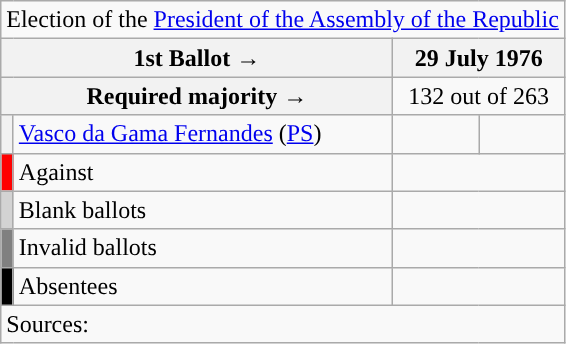<table class="wikitable" style="text-align:center;">
<tr>
<td colspan="4" align="center">Election of the <a href='#'>President of the Assembly of the Republic</a></td>
</tr>
<tr>
<th colspan="2" width="225px">1st Ballot →</th>
<th colspan="2">29 July 1976</th>
</tr>
<tr>
<th colspan="2">Required majority →</th>
<td colspan="2">132 out of 263</td>
</tr>
<tr>
<th width="1px" style="background:"></th>
<td align="left"><a href='#'>Vasco da Gama Fernandes</a> (<a href='#'>PS</a>)</td>
<td></td>
<td></td>
</tr>
<tr>
<th style="background:red;"></th>
<td align="left">Against</td>
<td colspan="2"></td>
</tr>
<tr>
<th style="background:lightgray;"></th>
<td align="left">Blank ballots</td>
<td colspan="2"></td>
</tr>
<tr>
<th style="background:gray;"></th>
<td align="left">Invalid ballots</td>
<td colspan="2"></td>
</tr>
<tr>
<th style="background:black;"></th>
<td align="left">Absentees</td>
<td colspan="2"></td>
</tr>
<tr>
<td align="left" colspan="4">Sources:</td>
</tr>
</table>
